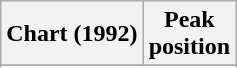<table class="wikitable sortable plainrowheaders" style="text-align:center">
<tr>
<th scope="col">Chart (1992)</th>
<th scope="col">Peak<br>position</th>
</tr>
<tr>
</tr>
<tr>
</tr>
</table>
